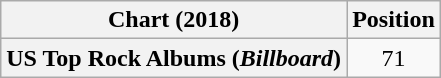<table class="wikitable plainrowheaders" style="text-align:center;">
<tr>
<th scope="col">Chart (2018)</th>
<th scope="col">Position</th>
</tr>
<tr>
<th scope="row">US Top Rock Albums (<em>Billboard</em>)</th>
<td>71</td>
</tr>
</table>
